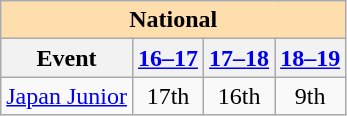<table class="wikitable" style="text-align:center">
<tr>
<th colspan="4" style="background-color: #ffdead; " align="center">National</th>
</tr>
<tr>
<th>Event</th>
<th><a href='#'>16–17</a></th>
<th><a href='#'>17–18</a></th>
<th><a href='#'>18–19</a></th>
</tr>
<tr>
<td align=left><a href='#'>Japan Junior</a></td>
<td>17th</td>
<td>16th</td>
<td>9th</td>
</tr>
</table>
